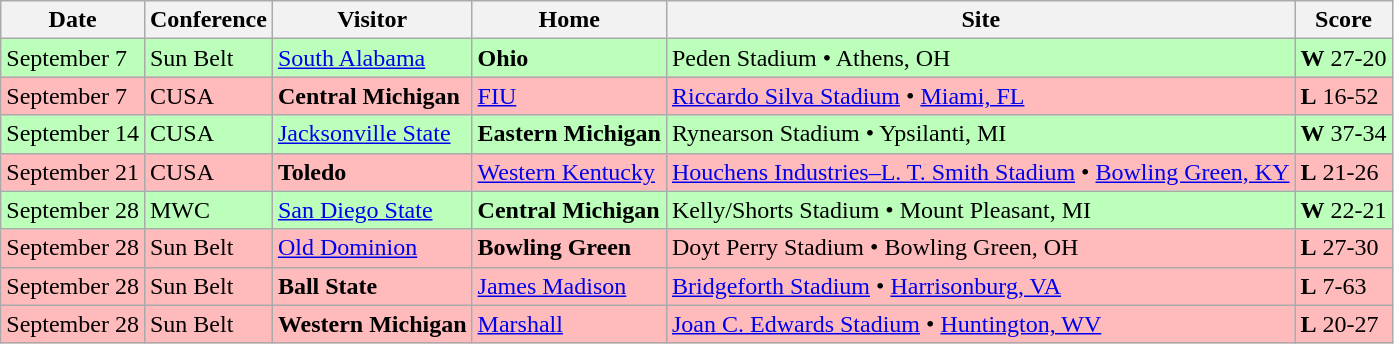<table class="wikitable">
<tr>
<th>Date</th>
<th>Conference</th>
<th>Visitor</th>
<th>Home</th>
<th>Site</th>
<th>Score</th>
</tr>
<tr style="background:#bfb;">
<td>September 7</td>
<td>Sun Belt</td>
<td><a href='#'>South Alabama</a></td>
<td><strong>Ohio</strong></td>
<td>Peden Stadium • Athens, OH</td>
<td><strong>W</strong> 27-20</td>
</tr>
<tr style="background:#fbb;">
<td>September 7</td>
<td>CUSA</td>
<td><strong>Central Michigan</strong></td>
<td><a href='#'>FIU</a></td>
<td><a href='#'>Riccardo Silva Stadium</a> • <a href='#'>Miami, FL</a></td>
<td><strong>L</strong> 16-52</td>
</tr>
<tr style="background:#bfb;">
<td>September 14</td>
<td>CUSA</td>
<td><a href='#'>Jacksonville State</a></td>
<td><strong>Eastern Michigan</strong></td>
<td>Rynearson Stadium • Ypsilanti, MI</td>
<td><strong>W</strong> 37-34</td>
</tr>
<tr style="background:#fbb;">
<td>September 21</td>
<td>CUSA</td>
<td><strong>Toledo</strong></td>
<td><a href='#'>Western Kentucky</a></td>
<td><a href='#'>Houchens Industries–L. T. Smith Stadium</a> • <a href='#'>Bowling Green, KY</a></td>
<td><strong>L</strong> 21-26</td>
</tr>
<tr style="background:#bfb;">
<td>September 28</td>
<td>MWC</td>
<td><a href='#'>San Diego State</a></td>
<td><strong>Central Michigan</strong></td>
<td>Kelly/Shorts Stadium • Mount Pleasant, MI</td>
<td><strong>W</strong> 22-21</td>
</tr>
<tr style="background:#fbb;">
<td>September 28</td>
<td>Sun Belt</td>
<td><a href='#'>Old Dominion</a></td>
<td><strong>Bowling Green</strong></td>
<td>Doyt Perry Stadium • Bowling Green, OH</td>
<td><strong>L</strong> 27-30</td>
</tr>
<tr style="background:#fbb;">
<td>September 28</td>
<td>Sun Belt</td>
<td><strong>Ball State</strong></td>
<td><a href='#'>James Madison</a></td>
<td><a href='#'>Bridgeforth Stadium</a> • <a href='#'>Harrisonburg, VA</a></td>
<td><strong>L</strong> 7-63</td>
</tr>
<tr style="background:#fbb;">
<td>September 28</td>
<td>Sun Belt</td>
<td><strong>Western Michigan</strong></td>
<td><a href='#'>Marshall</a></td>
<td><a href='#'>Joan C. Edwards Stadium</a> • <a href='#'>Huntington, WV</a></td>
<td><strong>L</strong> 20-27</td>
</tr>
</table>
